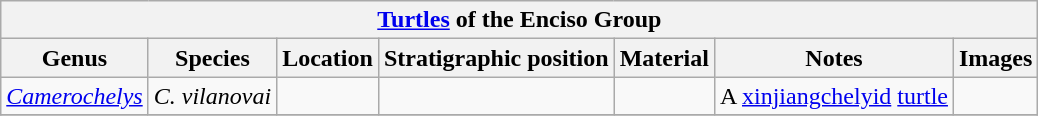<table class="wikitable" align="center">
<tr>
<th colspan="7" align="center"><a href='#'>Turtles</a> of the Enciso Group</th>
</tr>
<tr>
<th>Genus</th>
<th>Species</th>
<th>Location</th>
<th>Stratigraphic position</th>
<th>Material</th>
<th>Notes</th>
<th>Images</th>
</tr>
<tr>
<td><em><a href='#'>Camerochelys</a></em></td>
<td><em>C. vilanovai</em></td>
<td></td>
<td></td>
<td></td>
<td>A <a href='#'>xinjiangchelyid</a> <a href='#'>turtle</a></td>
<td></td>
</tr>
<tr>
</tr>
</table>
